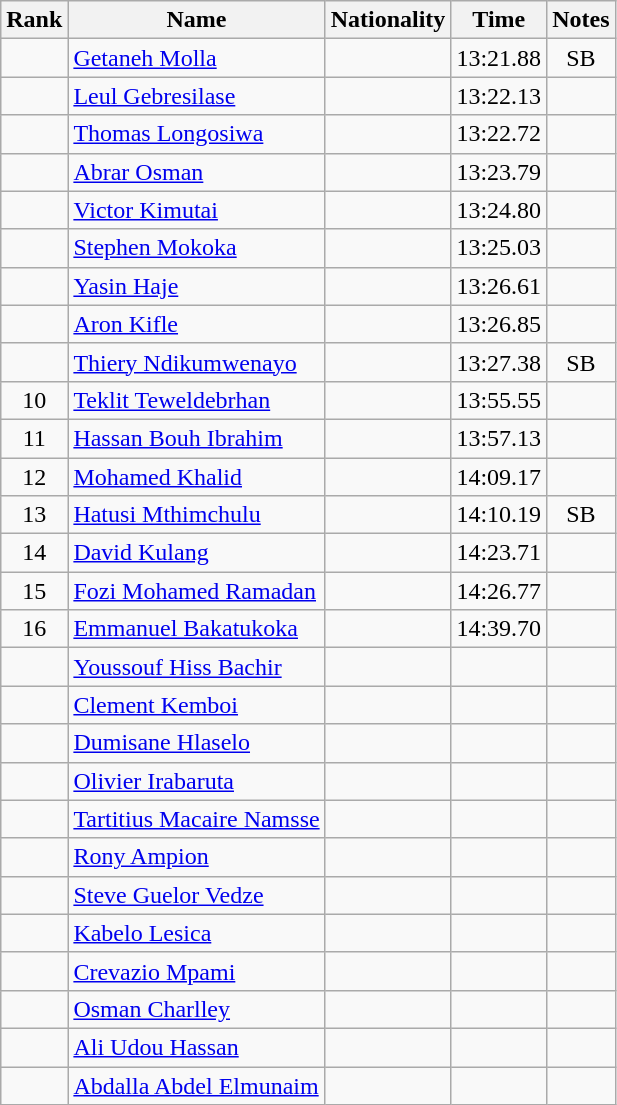<table class="wikitable sortable" style="text-align:center">
<tr>
<th>Rank</th>
<th>Name</th>
<th>Nationality</th>
<th>Time</th>
<th>Notes</th>
</tr>
<tr>
<td></td>
<td align=left><a href='#'>Getaneh Molla</a></td>
<td align=left></td>
<td>13:21.88</td>
<td>SB</td>
</tr>
<tr>
<td></td>
<td align=left><a href='#'>Leul Gebresilase</a></td>
<td align=left></td>
<td>13:22.13</td>
<td></td>
</tr>
<tr>
<td></td>
<td align=left><a href='#'>Thomas Longosiwa</a></td>
<td align=left></td>
<td>13:22.72</td>
<td></td>
</tr>
<tr>
<td></td>
<td align=left><a href='#'>Abrar Osman</a></td>
<td align=left></td>
<td>13:23.79</td>
<td></td>
</tr>
<tr>
<td></td>
<td align=left><a href='#'>Victor Kimutai</a></td>
<td align=left></td>
<td>13:24.80</td>
<td></td>
</tr>
<tr>
<td></td>
<td align=left><a href='#'>Stephen Mokoka</a></td>
<td align=left></td>
<td>13:25.03</td>
<td></td>
</tr>
<tr>
<td></td>
<td align=left><a href='#'>Yasin Haje</a></td>
<td align=left></td>
<td>13:26.61</td>
<td></td>
</tr>
<tr>
<td></td>
<td align=left><a href='#'>Aron Kifle</a></td>
<td align=left></td>
<td>13:26.85</td>
<td></td>
</tr>
<tr>
<td></td>
<td align=left><a href='#'>Thiery Ndikumwenayo</a></td>
<td align=left></td>
<td>13:27.38</td>
<td>SB</td>
</tr>
<tr>
<td>10</td>
<td align=left><a href='#'>Teklit Teweldebrhan</a></td>
<td align=left></td>
<td>13:55.55</td>
<td></td>
</tr>
<tr>
<td>11</td>
<td align=left><a href='#'>Hassan Bouh Ibrahim</a></td>
<td align=left></td>
<td>13:57.13</td>
<td></td>
</tr>
<tr>
<td>12</td>
<td align=left><a href='#'>Mohamed Khalid</a></td>
<td align=left></td>
<td>14:09.17</td>
<td></td>
</tr>
<tr>
<td>13</td>
<td align=left><a href='#'>Hatusi Mthimchulu</a></td>
<td align=left></td>
<td>14:10.19</td>
<td>SB</td>
</tr>
<tr>
<td>14</td>
<td align=left><a href='#'>David Kulang</a></td>
<td align=left></td>
<td>14:23.71</td>
<td></td>
</tr>
<tr>
<td>15</td>
<td align=left><a href='#'>Fozi Mohamed Ramadan</a></td>
<td align=left></td>
<td>14:26.77</td>
<td></td>
</tr>
<tr>
<td>16</td>
<td align=left><a href='#'>Emmanuel Bakatukoka</a></td>
<td align=left></td>
<td>14:39.70</td>
<td></td>
</tr>
<tr>
<td></td>
<td align=left><a href='#'>Youssouf Hiss Bachir</a></td>
<td align=left></td>
<td></td>
<td></td>
</tr>
<tr>
<td></td>
<td align=left><a href='#'>Clement Kemboi</a></td>
<td align=left></td>
<td></td>
<td></td>
</tr>
<tr>
<td></td>
<td align=left><a href='#'>Dumisane Hlaselo</a></td>
<td align=left></td>
<td></td>
<td></td>
</tr>
<tr>
<td></td>
<td align=left><a href='#'>Olivier Irabaruta</a></td>
<td align=left></td>
<td></td>
<td></td>
</tr>
<tr>
<td></td>
<td align=left><a href='#'>Tartitius Macaire Namsse</a></td>
<td align=left></td>
<td></td>
<td></td>
</tr>
<tr>
<td></td>
<td align=left><a href='#'>Rony Ampion</a></td>
<td align=left></td>
<td></td>
<td></td>
</tr>
<tr>
<td></td>
<td align=left><a href='#'>Steve Guelor Vedze</a></td>
<td align=left></td>
<td></td>
<td></td>
</tr>
<tr>
<td></td>
<td align=left><a href='#'>Kabelo Lesica</a></td>
<td align=left></td>
<td></td>
<td></td>
</tr>
<tr>
<td></td>
<td align=left><a href='#'>Crevazio Mpami</a></td>
<td align=left></td>
<td></td>
<td></td>
</tr>
<tr>
<td></td>
<td align=left><a href='#'>Osman Charlley</a></td>
<td align=left></td>
<td></td>
<td></td>
</tr>
<tr>
<td></td>
<td align=left><a href='#'>Ali Udou Hassan</a></td>
<td align=left></td>
<td></td>
<td></td>
</tr>
<tr>
<td></td>
<td align=left><a href='#'>Abdalla Abdel Elmunaim</a></td>
<td align=left></td>
<td></td>
<td></td>
</tr>
</table>
